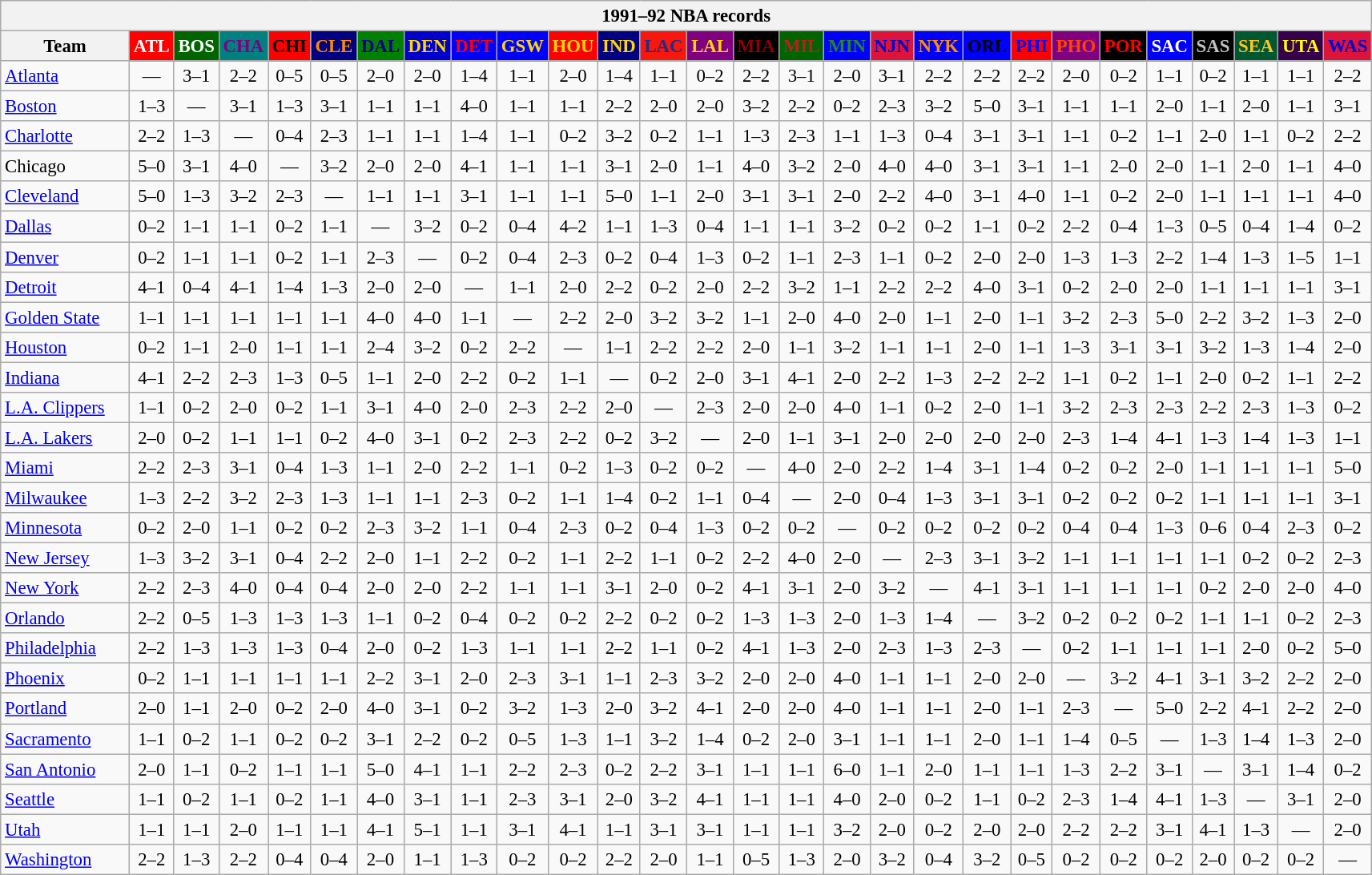<table class="wikitable" style="font-size:95%; text-align:center;">
<tr>
<th colspan=28>1991–92 NBA records</th>
</tr>
<tr>
<th width=100>Team</th>
<th style="background:#FF0000;color:#FFFFFF;width=35">ATL</th>
<th style="background:#006400;color:#FFFFFF;width=35">BOS</th>
<th style="background:#008080;color:#800080;width=35">CHA</th>
<th style="background:#FF0000;color:#000000;width=35">CHI</th>
<th style="background:#000080;color:#FF8C00;width=35">CLE</th>
<th style="background:#008000;color:#00008B;width=35">DAL</th>
<th style="background:#0000CD;color:#FFD700;width=35">DEN</th>
<th style="background:#0000FF;color:#FF0000;width=35">DET</th>
<th style="background:#0000FF;color:#FFD700;width=35">GSW</th>
<th style="background:#FF0000;color:#FFD700;width=35">HOU</th>
<th style="background:#000080;color:#FFD700;width=35">IND</th>
<th style="background:#F9160D;color:#1A2E8B;width=35">LAC</th>
<th style="background:#800080;color:#FFD700;width=35">LAL</th>
<th style="background:#000000;color:#8B0000;width=35">MIA</th>
<th style="background:#006400;color:#B22222;width=35">MIL</th>
<th style="background:#0000FF;color:#228B22;width=35">MIN</th>
<th style="background:#DC143C;color:#0000CD;width=35">NJN</th>
<th style="background:#0000FF;color:#FF8C00;width=35">NYK</th>
<th style="background:#0000FF;color:#000000;width=35">ORL</th>
<th style="background:#FF0000;color:#0000FF;width=35">PHI</th>
<th style="background:#800080;color:#FF4500;width=35">PHO</th>
<th style="background:#000000;color:#FF0000;width=35">POR</th>
<th style="background:#0000FF;color:#FFFFFF;width=35">SAC</th>
<th style="background:#000000;color:#C0C0C0;width=35">SAS</th>
<th style="background:#005831;color:#FFC322;width=35">SEA</th>
<th style="background:#36004A;color:#FFFF00;width=35">UTA</th>
<th style="background:#DC143C;color:#0000CD;width=35">WAS</th>
</tr>
<tr>
<td style="text-align:left;"><a href='#'>Atlanta</a></td>
<td>—</td>
<td>3–1</td>
<td>2–2</td>
<td>0–5</td>
<td>0–5</td>
<td>2–0</td>
<td>2–0</td>
<td>1–4</td>
<td>1–1</td>
<td>2–0</td>
<td>1–4</td>
<td>1–1</td>
<td>0–2</td>
<td>2–2</td>
<td>3–1</td>
<td>2–0</td>
<td>3–1</td>
<td>2–2</td>
<td>2–2</td>
<td>2–2</td>
<td>2–0</td>
<td>0–2</td>
<td>1–1</td>
<td>0–2</td>
<td>1–1</td>
<td>1–1</td>
<td>2–2</td>
</tr>
<tr>
<td style="text-align:left;"><a href='#'>Boston</a></td>
<td>1–3</td>
<td>—</td>
<td>3–1</td>
<td>1–3</td>
<td>3–1</td>
<td>1–1</td>
<td>1–1</td>
<td>4–0</td>
<td>1–1</td>
<td>1–1</td>
<td>2–2</td>
<td>2–0</td>
<td>2–0</td>
<td>3–2</td>
<td>2–2</td>
<td>0–2</td>
<td>2–3</td>
<td>3–2</td>
<td>5–0</td>
<td>3–1</td>
<td>1–1</td>
<td>1–1</td>
<td>2–0</td>
<td>1–1</td>
<td>2–0</td>
<td>1–1</td>
<td>3–1</td>
</tr>
<tr>
<td style="text-align:left;"><a href='#'>Charlotte</a></td>
<td>2–2</td>
<td>1–3</td>
<td>—</td>
<td>0–4</td>
<td>2–3</td>
<td>1–1</td>
<td>1–1</td>
<td>1–4</td>
<td>1–1</td>
<td>0–2</td>
<td>3–2</td>
<td>0–2</td>
<td>1–1</td>
<td>1–3</td>
<td>2–3</td>
<td>1–1</td>
<td>1–3</td>
<td>0–4</td>
<td>3–1</td>
<td>3–1</td>
<td>1–1</td>
<td>0–2</td>
<td>1–1</td>
<td>2–0</td>
<td>1–1</td>
<td>0–2</td>
<td>2–2</td>
</tr>
<tr>
<td style="text-align:left;">Chicago</td>
<td>5–0</td>
<td>3–1</td>
<td>4–0</td>
<td>—</td>
<td>3–2</td>
<td>2–0</td>
<td>2–0</td>
<td>4–1</td>
<td>1–1</td>
<td>1–1</td>
<td>3–1</td>
<td>2–0</td>
<td>1–1</td>
<td>4–0</td>
<td>3–2</td>
<td>2–0</td>
<td>4–0</td>
<td>4–0</td>
<td>3–1</td>
<td>3–1</td>
<td>1–1</td>
<td>2–0</td>
<td>2–0</td>
<td>1–1</td>
<td>2–0</td>
<td>1–1</td>
<td>4–0</td>
</tr>
<tr>
<td style="text-align:left;"><a href='#'>Cleveland</a></td>
<td>5–0</td>
<td>1–3</td>
<td>3–2</td>
<td>2–3</td>
<td>—</td>
<td>1–1</td>
<td>1–1</td>
<td>3–1</td>
<td>1–1</td>
<td>1–1</td>
<td>5–0</td>
<td>1–1</td>
<td>2–0</td>
<td>3–1</td>
<td>3–1</td>
<td>2–0</td>
<td>2–2</td>
<td>4–0</td>
<td>3–1</td>
<td>4–0</td>
<td>1–1</td>
<td>0–2</td>
<td>2–0</td>
<td>1–1</td>
<td>1–1</td>
<td>1–1</td>
<td>4–0</td>
</tr>
<tr>
<td style="text-align:left;"><a href='#'>Dallas</a></td>
<td>0–2</td>
<td>1–1</td>
<td>1–1</td>
<td>0–2</td>
<td>1–1</td>
<td>—</td>
<td>3–2</td>
<td>0–2</td>
<td>0–4</td>
<td>4–2</td>
<td>1–1</td>
<td>1–3</td>
<td>0–4</td>
<td>1–1</td>
<td>1–1</td>
<td>3–2</td>
<td>0–2</td>
<td>0–2</td>
<td>1–1</td>
<td>0–2</td>
<td>2–2</td>
<td>0–4</td>
<td>1–3</td>
<td>0–5</td>
<td>0–4</td>
<td>1–4</td>
<td>0–2</td>
</tr>
<tr>
<td style="text-align:left;"><a href='#'>Denver</a></td>
<td>0–2</td>
<td>1–1</td>
<td>1–1</td>
<td>0–2</td>
<td>1–1</td>
<td>2–3</td>
<td>—</td>
<td>0–2</td>
<td>0–4</td>
<td>2–3</td>
<td>0–2</td>
<td>0–4</td>
<td>1–3</td>
<td>0–2</td>
<td>1–1</td>
<td>2–3</td>
<td>1–1</td>
<td>0–2</td>
<td>2–0</td>
<td>2–0</td>
<td>1–3</td>
<td>1–3</td>
<td>2–2</td>
<td>1–4</td>
<td>1–3</td>
<td>1–5</td>
<td>1–1</td>
</tr>
<tr>
<td style="text-align:left;"><a href='#'>Detroit</a></td>
<td>4–1</td>
<td>0–4</td>
<td>4–1</td>
<td>1–4</td>
<td>1–3</td>
<td>2–0</td>
<td>2–0</td>
<td>—</td>
<td>1–1</td>
<td>2–0</td>
<td>2–2</td>
<td>0–2</td>
<td>2–0</td>
<td>2–2</td>
<td>3–2</td>
<td>1–1</td>
<td>2–2</td>
<td>2–2</td>
<td>4–0</td>
<td>3–1</td>
<td>0–2</td>
<td>2–0</td>
<td>2–0</td>
<td>1–1</td>
<td>1–1</td>
<td>1–1</td>
<td>3–1</td>
</tr>
<tr>
<td style="text-align:left;"><a href='#'>Golden State</a></td>
<td>1–1</td>
<td>1–1</td>
<td>1–1</td>
<td>1–1</td>
<td>1–1</td>
<td>4–0</td>
<td>4–0</td>
<td>1–1</td>
<td>—</td>
<td>2–2</td>
<td>2–0</td>
<td>3–2</td>
<td>3–2</td>
<td>1–1</td>
<td>2–0</td>
<td>4–0</td>
<td>2–0</td>
<td>1–1</td>
<td>2–0</td>
<td>1–1</td>
<td>3–2</td>
<td>2–3</td>
<td>5–0</td>
<td>2–2</td>
<td>3–2</td>
<td>1–3</td>
<td>2–0</td>
</tr>
<tr>
<td style="text-align:left;"><a href='#'>Houston</a></td>
<td>0–2</td>
<td>1–1</td>
<td>2–0</td>
<td>1–1</td>
<td>1–1</td>
<td>2–4</td>
<td>3–2</td>
<td>0–2</td>
<td>2–2</td>
<td>—</td>
<td>1–1</td>
<td>2–2</td>
<td>2–2</td>
<td>2–0</td>
<td>1–1</td>
<td>3–2</td>
<td>1–1</td>
<td>1–1</td>
<td>2–0</td>
<td>1–1</td>
<td>1–3</td>
<td>3–1</td>
<td>3–1</td>
<td>3–2</td>
<td>1–3</td>
<td>1–4</td>
<td>2–0</td>
</tr>
<tr>
<td style="text-align:left;"><a href='#'>Indiana</a></td>
<td>4–1</td>
<td>2–2</td>
<td>2–3</td>
<td>1–3</td>
<td>0–5</td>
<td>1–1</td>
<td>2–0</td>
<td>2–2</td>
<td>0–2</td>
<td>1–1</td>
<td>—</td>
<td>0–2</td>
<td>2–0</td>
<td>3–1</td>
<td>4–1</td>
<td>2–0</td>
<td>2–2</td>
<td>1–3</td>
<td>2–2</td>
<td>2–2</td>
<td>1–1</td>
<td>0–2</td>
<td>1–1</td>
<td>2–0</td>
<td>0–2</td>
<td>1–1</td>
<td>2–2</td>
</tr>
<tr>
<td style="text-align:left;"><a href='#'>L.A. Clippers</a></td>
<td>1–1</td>
<td>0–2</td>
<td>2–0</td>
<td>0–2</td>
<td>1–1</td>
<td>3–1</td>
<td>4–0</td>
<td>2–0</td>
<td>2–3</td>
<td>2–2</td>
<td>2–0</td>
<td>—</td>
<td>2–3</td>
<td>2–0</td>
<td>2–0</td>
<td>4–0</td>
<td>1–1</td>
<td>0–2</td>
<td>2–0</td>
<td>1–1</td>
<td>3–2</td>
<td>2–3</td>
<td>2–3</td>
<td>2–2</td>
<td>2–3</td>
<td>1–3</td>
<td>0–2</td>
</tr>
<tr>
<td style="text-align:left;"><a href='#'>L.A. Lakers</a></td>
<td>2–0</td>
<td>0–2</td>
<td>1–1</td>
<td>1–1</td>
<td>0–2</td>
<td>4–0</td>
<td>3–1</td>
<td>0–2</td>
<td>2–3</td>
<td>2–2</td>
<td>0–2</td>
<td>3–2</td>
<td>—</td>
<td>2–0</td>
<td>1–1</td>
<td>3–1</td>
<td>2–0</td>
<td>2–0</td>
<td>2–0</td>
<td>2–0</td>
<td>2–3</td>
<td>1–4</td>
<td>4–1</td>
<td>1–3</td>
<td>1–4</td>
<td>1–3</td>
<td>1–1</td>
</tr>
<tr>
<td style="text-align:left;"><a href='#'>Miami</a></td>
<td>2–2</td>
<td>2–3</td>
<td>3–1</td>
<td>0–4</td>
<td>1–3</td>
<td>1–1</td>
<td>2–0</td>
<td>2–2</td>
<td>1–1</td>
<td>0–2</td>
<td>1–3</td>
<td>0–2</td>
<td>0–2</td>
<td>—</td>
<td>4–0</td>
<td>2–0</td>
<td>2–2</td>
<td>1–4</td>
<td>3–1</td>
<td>1–4</td>
<td>0–2</td>
<td>0–2</td>
<td>2–0</td>
<td>1–1</td>
<td>1–1</td>
<td>1–1</td>
<td>5–0</td>
</tr>
<tr>
<td style="text-align:left;"><a href='#'>Milwaukee</a></td>
<td>1–3</td>
<td>2–2</td>
<td>3–2</td>
<td>2–3</td>
<td>1–3</td>
<td>1–1</td>
<td>1–1</td>
<td>2–3</td>
<td>0–2</td>
<td>1–1</td>
<td>1–4</td>
<td>0–2</td>
<td>1–1</td>
<td>0–4</td>
<td>—</td>
<td>2–0</td>
<td>0–4</td>
<td>1–3</td>
<td>3–1</td>
<td>3–1</td>
<td>0–2</td>
<td>0–2</td>
<td>0–2</td>
<td>1–1</td>
<td>1–1</td>
<td>1–1</td>
<td>3–1</td>
</tr>
<tr>
<td style="text-align:left;"><a href='#'>Minnesota</a></td>
<td>0–2</td>
<td>2–0</td>
<td>1–1</td>
<td>0–2</td>
<td>0–2</td>
<td>2–3</td>
<td>3–2</td>
<td>1–1</td>
<td>0–4</td>
<td>2–3</td>
<td>0–2</td>
<td>0–4</td>
<td>1–3</td>
<td>0–2</td>
<td>0–2</td>
<td>—</td>
<td>0–2</td>
<td>0–2</td>
<td>0–2</td>
<td>0–2</td>
<td>0–4</td>
<td>0–4</td>
<td>1–3</td>
<td>0–6</td>
<td>0–4</td>
<td>2–3</td>
<td>0–2</td>
</tr>
<tr>
<td style="text-align:left;"><a href='#'>New Jersey</a></td>
<td>1–3</td>
<td>3–2</td>
<td>3–1</td>
<td>0–4</td>
<td>2–2</td>
<td>2–0</td>
<td>1–1</td>
<td>2–2</td>
<td>0–2</td>
<td>1–1</td>
<td>2–2</td>
<td>1–1</td>
<td>0–2</td>
<td>2–2</td>
<td>4–0</td>
<td>2–0</td>
<td>—</td>
<td>2–3</td>
<td>3–1</td>
<td>3–2</td>
<td>1–1</td>
<td>1–1</td>
<td>1–1</td>
<td>1–1</td>
<td>0–2</td>
<td>0–2</td>
<td>2–3</td>
</tr>
<tr>
<td style="text-align:left;"><a href='#'>New York</a></td>
<td>2–2</td>
<td>2–3</td>
<td>4–0</td>
<td>0–4</td>
<td>0–4</td>
<td>2–0</td>
<td>2–0</td>
<td>2–2</td>
<td>1–1</td>
<td>1–1</td>
<td>3–1</td>
<td>2–0</td>
<td>0–2</td>
<td>4–1</td>
<td>3–1</td>
<td>2–0</td>
<td>3–2</td>
<td>—</td>
<td>4–1</td>
<td>3–1</td>
<td>1–1</td>
<td>1–1</td>
<td>1–1</td>
<td>0–2</td>
<td>2–0</td>
<td>2–0</td>
<td>4–0</td>
</tr>
<tr>
<td style="text-align:left;"><a href='#'>Orlando</a></td>
<td>2–2</td>
<td>0–5</td>
<td>1–3</td>
<td>1–3</td>
<td>1–3</td>
<td>1–1</td>
<td>0–2</td>
<td>0–4</td>
<td>0–2</td>
<td>0–2</td>
<td>2–2</td>
<td>0–2</td>
<td>0–2</td>
<td>1–3</td>
<td>1–3</td>
<td>2–0</td>
<td>1–3</td>
<td>1–4</td>
<td>—</td>
<td>3–2</td>
<td>0–2</td>
<td>0–2</td>
<td>0–2</td>
<td>1–1</td>
<td>1–1</td>
<td>0–2</td>
<td>2–3</td>
</tr>
<tr>
<td style="text-align:left;"><a href='#'>Philadelphia</a></td>
<td>2–2</td>
<td>1–3</td>
<td>1–3</td>
<td>1–3</td>
<td>0–4</td>
<td>2–0</td>
<td>0–2</td>
<td>1–3</td>
<td>1–1</td>
<td>1–1</td>
<td>2–2</td>
<td>1–1</td>
<td>0–2</td>
<td>4–1</td>
<td>1–3</td>
<td>2–0</td>
<td>2–3</td>
<td>1–3</td>
<td>2–3</td>
<td>—</td>
<td>0–2</td>
<td>1–1</td>
<td>1–1</td>
<td>1–1</td>
<td>2–0</td>
<td>0–2</td>
<td>5–0</td>
</tr>
<tr>
<td style="text-align:left;"><a href='#'>Phoenix</a></td>
<td>0–2</td>
<td>1–1</td>
<td>1–1</td>
<td>1–1</td>
<td>1–1</td>
<td>2–2</td>
<td>3–1</td>
<td>2–0</td>
<td>2–3</td>
<td>3–1</td>
<td>1–1</td>
<td>2–3</td>
<td>3–2</td>
<td>2–0</td>
<td>2–0</td>
<td>4–0</td>
<td>1–1</td>
<td>1–1</td>
<td>2–0</td>
<td>2–0</td>
<td>—</td>
<td>3–2</td>
<td>4–1</td>
<td>3–1</td>
<td>3–2</td>
<td>2–2</td>
<td>2–0</td>
</tr>
<tr>
<td style="text-align:left;"><a href='#'>Portland</a></td>
<td>2–0</td>
<td>1–1</td>
<td>2–0</td>
<td>0–2</td>
<td>2–0</td>
<td>4–0</td>
<td>3–1</td>
<td>0–2</td>
<td>3–2</td>
<td>1–3</td>
<td>2–0</td>
<td>3–2</td>
<td>4–1</td>
<td>2–0</td>
<td>2–0</td>
<td>4–0</td>
<td>1–1</td>
<td>1–1</td>
<td>2–0</td>
<td>1–1</td>
<td>2–3</td>
<td>—</td>
<td>5–0</td>
<td>2–2</td>
<td>4–1</td>
<td>2–2</td>
<td>2–0</td>
</tr>
<tr>
<td style="text-align:left;"><a href='#'>Sacramento</a></td>
<td>1–1</td>
<td>0–2</td>
<td>1–1</td>
<td>0–2</td>
<td>0–2</td>
<td>3–1</td>
<td>2–2</td>
<td>0–2</td>
<td>0–5</td>
<td>1–3</td>
<td>1–1</td>
<td>3–2</td>
<td>1–4</td>
<td>0–2</td>
<td>2–0</td>
<td>3–1</td>
<td>1–1</td>
<td>1–1</td>
<td>2–0</td>
<td>1–1</td>
<td>1–4</td>
<td>0–5</td>
<td>—</td>
<td>1–3</td>
<td>1–4</td>
<td>1–3</td>
<td>2–0</td>
</tr>
<tr>
<td style="text-align:left;"><a href='#'>San Antonio</a></td>
<td>2–0</td>
<td>1–1</td>
<td>0–2</td>
<td>1–1</td>
<td>1–1</td>
<td>5–0</td>
<td>4–1</td>
<td>1–1</td>
<td>2–2</td>
<td>2–3</td>
<td>0–2</td>
<td>2–2</td>
<td>3–1</td>
<td>1–1</td>
<td>1–1</td>
<td>6–0</td>
<td>1–1</td>
<td>2–0</td>
<td>1–1</td>
<td>1–1</td>
<td>1–3</td>
<td>2–2</td>
<td>3–1</td>
<td>—</td>
<td>3–1</td>
<td>1–4</td>
<td>0–2</td>
</tr>
<tr>
<td style="text-align:left;"><a href='#'>Seattle</a></td>
<td>1–1</td>
<td>0–2</td>
<td>1–1</td>
<td>0–2</td>
<td>1–1</td>
<td>4–0</td>
<td>3–1</td>
<td>1–1</td>
<td>2–3</td>
<td>3–1</td>
<td>2–0</td>
<td>3–2</td>
<td>4–1</td>
<td>1–1</td>
<td>1–1</td>
<td>4–0</td>
<td>2–0</td>
<td>0–2</td>
<td>1–1</td>
<td>0–2</td>
<td>2–3</td>
<td>1–4</td>
<td>4–1</td>
<td>1–3</td>
<td>—</td>
<td>3–1</td>
<td>2–0</td>
</tr>
<tr>
<td style="text-align:left;"><a href='#'>Utah</a></td>
<td>1–1</td>
<td>1–1</td>
<td>2–0</td>
<td>1–1</td>
<td>1–1</td>
<td>4–1</td>
<td>5–1</td>
<td>1–1</td>
<td>3–1</td>
<td>4–1</td>
<td>1–1</td>
<td>3–1</td>
<td>3–1</td>
<td>1–1</td>
<td>1–1</td>
<td>3–2</td>
<td>2–0</td>
<td>0–2</td>
<td>2–0</td>
<td>2–0</td>
<td>2–2</td>
<td>2–2</td>
<td>3–1</td>
<td>4–1</td>
<td>1–3</td>
<td>—</td>
<td>2–0</td>
</tr>
<tr>
<td style="text-align:left;"><a href='#'>Washington</a></td>
<td>2–2</td>
<td>1–3</td>
<td>2–2</td>
<td>0–4</td>
<td>0–4</td>
<td>2–0</td>
<td>1–1</td>
<td>1–3</td>
<td>0–2</td>
<td>0–2</td>
<td>2–2</td>
<td>2–0</td>
<td>1–1</td>
<td>0–5</td>
<td>1–3</td>
<td>2–0</td>
<td>3–2</td>
<td>0–4</td>
<td>3–2</td>
<td>0–5</td>
<td>0–2</td>
<td>0–2</td>
<td>0–2</td>
<td>2–0</td>
<td>0–2</td>
<td>0–2</td>
<td>—</td>
</tr>
</table>
